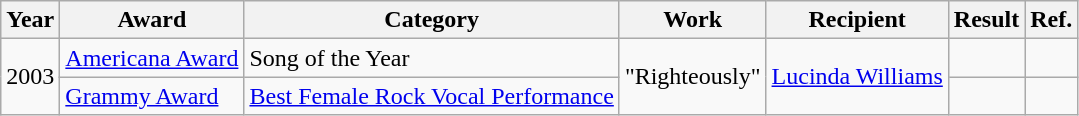<table class="wikitable">
<tr>
<th>Year</th>
<th>Award</th>
<th>Category</th>
<th>Work</th>
<th>Recipient</th>
<th>Result</th>
<th>Ref.</th>
</tr>
<tr>
<td align="left" rowspan="2">2003</td>
<td align="left"><a href='#'>Americana Award</a></td>
<td>Song of the Year</td>
<td align="left" rowspan="2">"Righteously"</td>
<td align="left" rowspan="2"><a href='#'>Lucinda Williams</a></td>
<td></td>
<td align="center"></td>
</tr>
<tr>
<td align="left"><a href='#'>Grammy Award</a></td>
<td><a href='#'>Best Female Rock Vocal Performance</a></td>
<td></td>
<td align="center"></td>
</tr>
</table>
